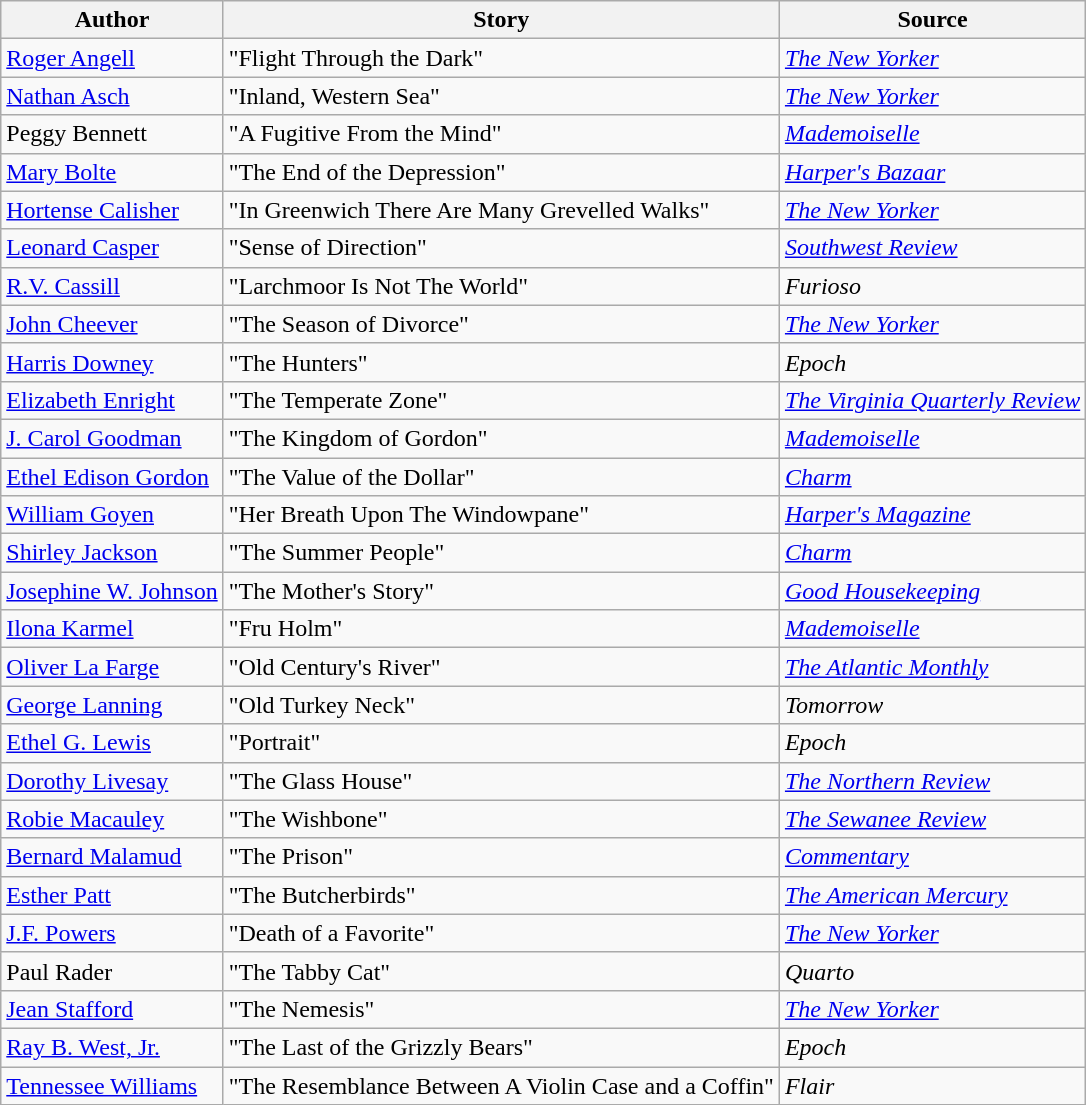<table class="wikitable">
<tr>
<th>Author</th>
<th>Story</th>
<th>Source</th>
</tr>
<tr>
<td><a href='#'>Roger Angell</a></td>
<td>"Flight Through the Dark"</td>
<td><em><a href='#'>The New Yorker</a></em></td>
</tr>
<tr>
<td><a href='#'>Nathan Asch</a></td>
<td>"Inland, Western Sea"</td>
<td><em><a href='#'>The New Yorker</a></em></td>
</tr>
<tr>
<td>Peggy Bennett</td>
<td>"A Fugitive From the Mind"</td>
<td><a href='#'><em>Mademoiselle</em></a></td>
</tr>
<tr>
<td><a href='#'>Mary Bolte</a></td>
<td>"The End of the Depression"</td>
<td><em><a href='#'>Harper's Bazaar</a></em></td>
</tr>
<tr>
<td><a href='#'>Hortense Calisher</a></td>
<td>"In Greenwich There Are Many Grevelled Walks"</td>
<td><em><a href='#'>The New Yorker</a></em></td>
</tr>
<tr>
<td><a href='#'>Leonard Casper</a></td>
<td>"Sense of Direction"</td>
<td><em><a href='#'>Southwest Review</a></em></td>
</tr>
<tr>
<td><a href='#'>R.V. Cassill</a></td>
<td>"Larchmoor Is Not The World"</td>
<td><em>Furioso</em></td>
</tr>
<tr>
<td><a href='#'>John Cheever</a></td>
<td>"The Season of Divorce"</td>
<td><em><a href='#'>The New Yorker</a></em></td>
</tr>
<tr>
<td><a href='#'>Harris Downey</a></td>
<td>"The Hunters"</td>
<td><em>Epoch</em></td>
</tr>
<tr>
<td><a href='#'>Elizabeth Enright</a></td>
<td>"The Temperate Zone"</td>
<td><em><a href='#'>The Virginia Quarterly Review</a></em></td>
</tr>
<tr>
<td><a href='#'>J. Carol Goodman</a></td>
<td>"The Kingdom of Gordon"</td>
<td><a href='#'><em>Mademoiselle</em></a></td>
</tr>
<tr>
<td><a href='#'>Ethel Edison Gordon</a></td>
<td>"The Value of the Dollar"</td>
<td><a href='#'><em>Charm</em></a></td>
</tr>
<tr>
<td><a href='#'>William Goyen</a></td>
<td>"Her Breath Upon The Windowpane"</td>
<td><em><a href='#'>Harper's Magazine</a></em></td>
</tr>
<tr>
<td><a href='#'>Shirley Jackson</a></td>
<td>"The Summer People"</td>
<td><a href='#'><em>Charm</em></a></td>
</tr>
<tr>
<td><a href='#'>Josephine W. Johnson</a></td>
<td>"The Mother's Story"</td>
<td><em><a href='#'>Good Housekeeping</a></em></td>
</tr>
<tr>
<td><a href='#'>Ilona Karmel</a></td>
<td>"Fru Holm"</td>
<td><em><a href='#'>Mademoiselle</a></em></td>
</tr>
<tr>
<td><a href='#'>Oliver La Farge</a></td>
<td>"Old Century's River"</td>
<td><em><a href='#'>The Atlantic Monthly</a></em></td>
</tr>
<tr>
<td><a href='#'>George Lanning</a></td>
<td>"Old Turkey Neck"</td>
<td><em>Tomorrow</em></td>
</tr>
<tr>
<td><a href='#'>Ethel G. Lewis</a></td>
<td>"Portrait"</td>
<td><em>Epoch</em></td>
</tr>
<tr>
<td><a href='#'>Dorothy Livesay</a></td>
<td>"The Glass House"</td>
<td><em><a href='#'>The Northern Review</a></em></td>
</tr>
<tr>
<td><a href='#'>Robie Macauley</a></td>
<td>"The Wishbone"</td>
<td><em><a href='#'>The Sewanee Review</a></em></td>
</tr>
<tr>
<td><a href='#'>Bernard Malamud</a></td>
<td>"The Prison"</td>
<td><em><a href='#'>Commentary</a></em></td>
</tr>
<tr>
<td><a href='#'>Esther Patt</a></td>
<td>"The Butcherbirds"</td>
<td><em><a href='#'>The American Mercury</a></em></td>
</tr>
<tr>
<td><a href='#'>J.F. Powers</a></td>
<td>"Death of a Favorite"</td>
<td><em><a href='#'>The New Yorker</a></em></td>
</tr>
<tr>
<td>Paul Rader</td>
<td>"The Tabby Cat"</td>
<td><em>Quarto</em></td>
</tr>
<tr>
<td><a href='#'>Jean Stafford</a></td>
<td>"The Nemesis"</td>
<td><em><a href='#'>The New Yorker</a></em></td>
</tr>
<tr>
<td><a href='#'>Ray B. West, Jr.</a></td>
<td>"The Last of the Grizzly Bears"</td>
<td><em>Epoch</em></td>
</tr>
<tr>
<td><a href='#'>Tennessee Williams</a></td>
<td>"The Resemblance Between A Violin Case and a Coffin"</td>
<td><em>Flair</em></td>
</tr>
</table>
